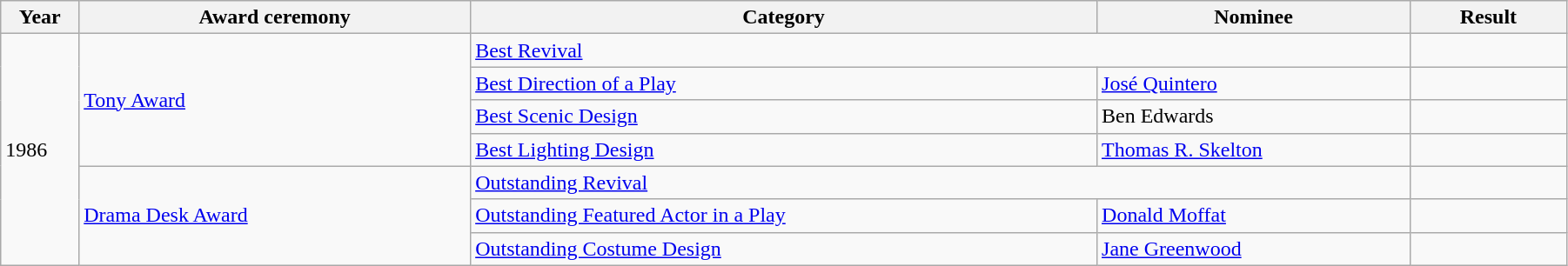<table class="wikitable" style="width:95%;">
<tr>
<th style="width:5%;">Year</th>
<th style="width:25%;">Award ceremony</th>
<th style="width:40%;">Category</th>
<th style="width:20%;">Nominee</th>
<th style="width:10%;">Result</th>
</tr>
<tr>
<td rowspan="7">1986</td>
<td rowspan="4"><a href='#'>Tony Award</a></td>
<td colspan="2"><a href='#'>Best Revival</a></td>
<td></td>
</tr>
<tr>
<td><a href='#'>Best Direction of a Play</a></td>
<td><a href='#'>José Quintero</a></td>
<td></td>
</tr>
<tr>
<td><a href='#'>Best Scenic Design</a></td>
<td>Ben Edwards</td>
<td></td>
</tr>
<tr>
<td><a href='#'>Best Lighting Design</a></td>
<td><a href='#'>Thomas R. Skelton</a></td>
<td></td>
</tr>
<tr>
<td rowspan="3"><a href='#'>Drama Desk Award</a></td>
<td colspan="2"><a href='#'>Outstanding Revival</a></td>
<td></td>
</tr>
<tr>
<td><a href='#'>Outstanding Featured Actor in a Play</a></td>
<td><a href='#'>Donald Moffat</a></td>
<td></td>
</tr>
<tr>
<td><a href='#'>Outstanding Costume Design</a></td>
<td><a href='#'>Jane Greenwood</a></td>
<td></td>
</tr>
</table>
